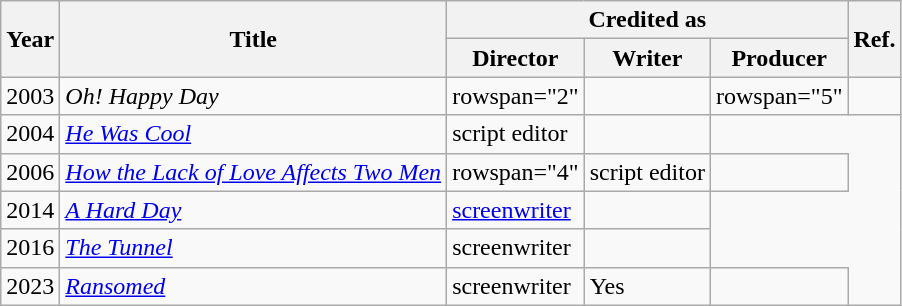<table class="wikitable">
<tr>
<th rowspan="2">Year</th>
<th rowspan="2">Title</th>
<th colspan="3">Credited as</th>
<th rowspan="2">Ref.</th>
</tr>
<tr>
<th>Director</th>
<th>Writer</th>
<th>Producer</th>
</tr>
<tr>
<td>2003</td>
<td><em>Oh! Happy Day</em></td>
<td>rowspan="2" </td>
<td></td>
<td>rowspan="5" </td>
<td></td>
</tr>
<tr>
<td>2004</td>
<td><em><a href='#'>He Was Cool</a></em></td>
<td>script editor</td>
<td></td>
</tr>
<tr>
<td>2006</td>
<td><em><a href='#'>How the Lack of Love Affects Two Men</a></em></td>
<td>rowspan="4" </td>
<td>script editor</td>
<td></td>
</tr>
<tr>
<td>2014</td>
<td><em><a href='#'>A Hard Day</a></em></td>
<td><a href='#'>screenwriter</a></td>
<td></td>
</tr>
<tr>
<td>2016</td>
<td><em><a href='#'>The Tunnel</a></em></td>
<td>screenwriter</td>
<td></td>
</tr>
<tr>
<td>2023</td>
<td><em><a href='#'>Ransomed</a></em></td>
<td>screenwriter</td>
<td>Yes</td>
<td></td>
</tr>
</table>
